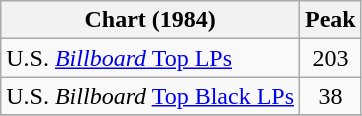<table class="wikitable">
<tr>
<th>Chart (1984)</th>
<th>Peak<br></th>
</tr>
<tr>
<td>U.S. <a href='#'><em>Billboard</em> Top LPs</a></td>
<td align="center">203</td>
</tr>
<tr>
<td>U.S. <em>Billboard</em> <a href='#'>Top Black LPs</a></td>
<td align="center">38</td>
</tr>
<tr>
</tr>
</table>
